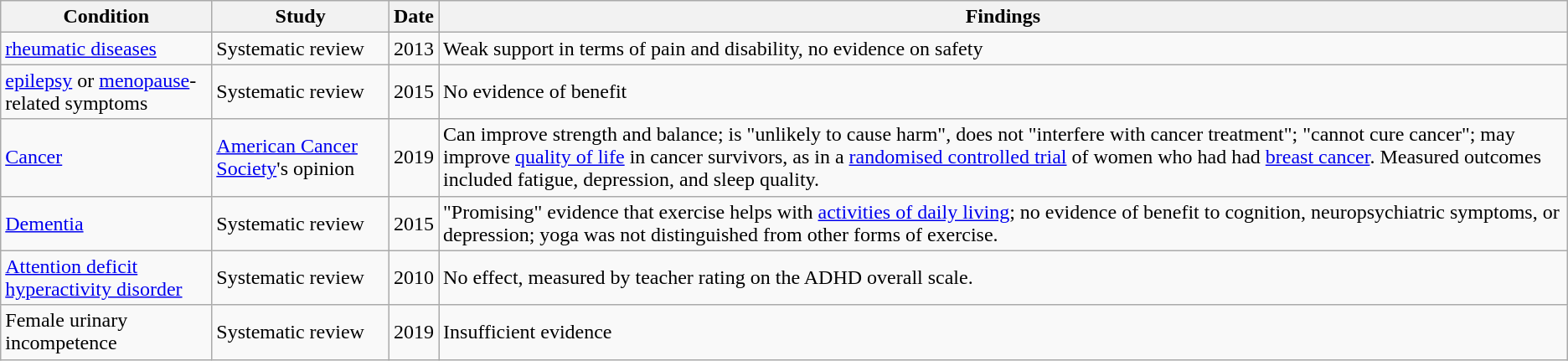<table class="wikitable">
<tr>
<th>Condition</th>
<th>Study</th>
<th>Date</th>
<th>Findings</th>
</tr>
<tr>
<td><a href='#'>rheumatic diseases</a></td>
<td>Systematic review</td>
<td>2013</td>
<td>Weak support in terms of pain and disability, no evidence on safety</td>
</tr>
<tr>
<td><a href='#'>epilepsy</a> or <a href='#'>menopause</a>-related symptoms</td>
<td>Systematic review</td>
<td>2015</td>
<td>No evidence of benefit</td>
</tr>
<tr>
<td><a href='#'>Cancer</a></td>
<td><a href='#'>American Cancer Society</a>'s opinion</td>
<td>2019</td>
<td>Can improve strength and balance; is "unlikely to cause harm", does not "interfere with cancer treatment"; "cannot cure cancer"; may improve <a href='#'>quality of life</a> in cancer survivors, as in a <a href='#'>randomised controlled trial</a> of women who had had <a href='#'>breast cancer</a>. Measured outcomes included fatigue, depression, and sleep quality.</td>
</tr>
<tr>
<td><a href='#'>Dementia</a></td>
<td>Systematic review</td>
<td>2015</td>
<td>"Promising" evidence that exercise helps with <a href='#'>activities of daily living</a>; no evidence of benefit to cognition, neuropsychiatric symptoms, or depression; yoga was not distinguished from other forms of exercise.</td>
</tr>
<tr>
<td><a href='#'>Attention deficit hyperactivity disorder</a></td>
<td>Systematic review</td>
<td>2010</td>
<td>No effect, measured by teacher rating on the ADHD overall scale.</td>
</tr>
<tr>
<td>Female urinary incompetence</td>
<td>Systematic review</td>
<td>2019</td>
<td>Insufficient evidence</td>
</tr>
</table>
